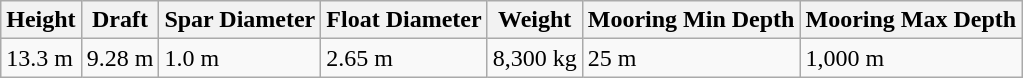<table class="wikitable">
<tr>
<th>Height</th>
<th>Draft</th>
<th>Spar Diameter</th>
<th>Float Diameter</th>
<th>Weight</th>
<th>Mooring Min Depth</th>
<th>Mooring Max Depth</th>
</tr>
<tr>
<td>13.3 m</td>
<td>9.28 m</td>
<td>1.0 m</td>
<td>2.65 m</td>
<td>8,300 kg</td>
<td>25 m</td>
<td>1,000 m</td>
</tr>
</table>
